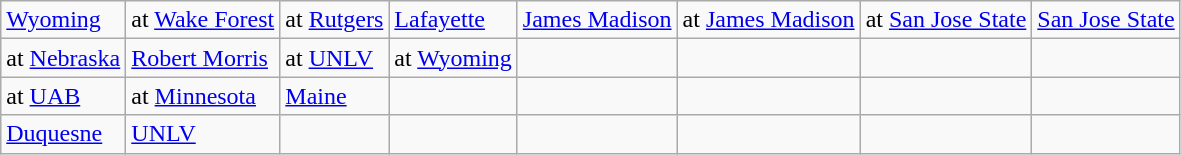<table class="wikitable">
<tr>
<td><a href='#'>Wyoming</a></td>
<td>at <a href='#'>Wake Forest</a></td>
<td>at <a href='#'>Rutgers</a></td>
<td><a href='#'>Lafayette</a></td>
<td><a href='#'>James Madison</a></td>
<td>at <a href='#'>James Madison</a></td>
<td>at <a href='#'>San Jose State</a></td>
<td><a href='#'>San Jose State</a></td>
</tr>
<tr>
<td>at <a href='#'>Nebraska</a></td>
<td><a href='#'>Robert Morris</a></td>
<td>at <a href='#'>UNLV</a></td>
<td>at <a href='#'>Wyoming</a></td>
<td></td>
<td></td>
<td></td>
<td></td>
</tr>
<tr>
<td>at <a href='#'>UAB</a></td>
<td>at <a href='#'>Minnesota</a></td>
<td><a href='#'>Maine</a></td>
<td></td>
<td></td>
<td></td>
<td></td>
<td></td>
</tr>
<tr>
<td><a href='#'>Duquesne</a></td>
<td><a href='#'>UNLV</a></td>
<td></td>
<td></td>
<td></td>
<td></td>
<td></td>
<td></td>
</tr>
</table>
